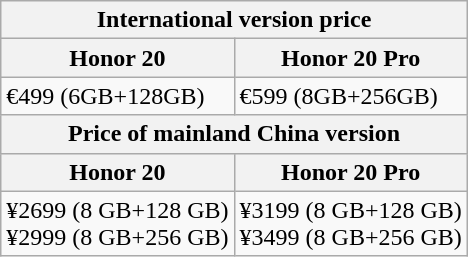<table class="wikitable">
<tr>
<th colspan="2">International version price</th>
</tr>
<tr>
<th>Honor 20</th>
<th>Honor 20 Pro</th>
</tr>
<tr>
<td>€499 (6GB+128GB)</td>
<td>€599 (8GB+256GB)</td>
</tr>
<tr>
<th colspan="2">Price of mainland China version</th>
</tr>
<tr>
<th>Honor 20</th>
<th>Honor 20 Pro</th>
</tr>
<tr>
<td>¥2699 (8 GB+128 GB)<br>¥2999 (8 GB+256 GB)</td>
<td>¥3199 (8 GB+128 GB)<br>¥3499 (8 GB+256 GB)</td>
</tr>
</table>
